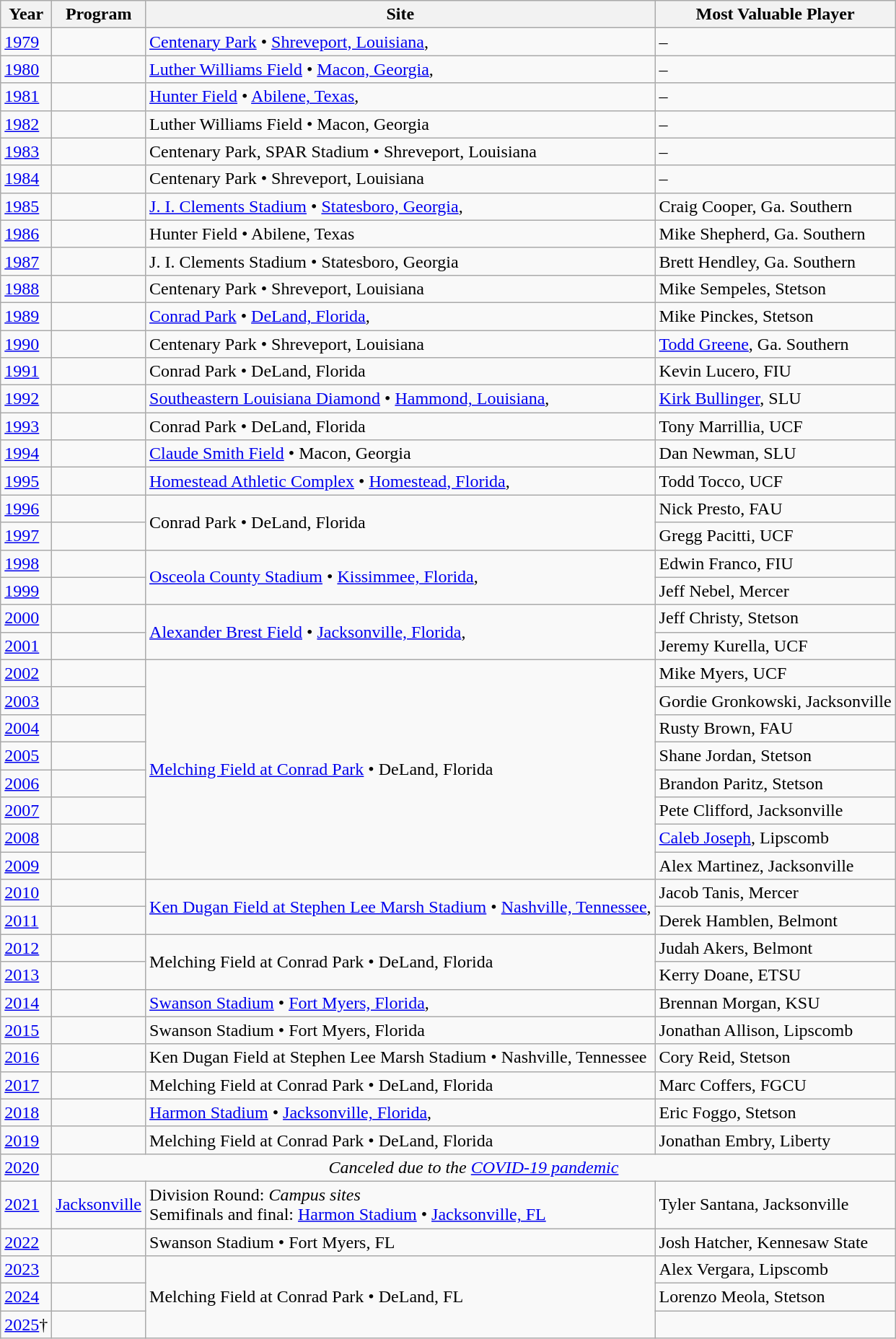<table class="wikitable">
<tr>
<th>Year</th>
<th>Program</th>
<th>Site</th>
<th>Most Valuable Player</th>
</tr>
<tr>
<td><a href='#'>1979</a></td>
<td></td>
<td><a href='#'>Centenary Park</a> • <a href='#'>Shreveport, Louisiana</a>,</td>
<td>–</td>
</tr>
<tr>
<td><a href='#'>1980</a></td>
<td></td>
<td><a href='#'>Luther Williams Field</a> • <a href='#'>Macon, Georgia</a>,</td>
<td>–</td>
</tr>
<tr>
<td><a href='#'>1981</a></td>
<td></td>
<td><a href='#'>Hunter Field</a> • <a href='#'>Abilene, Texas</a>,</td>
<td>–</td>
</tr>
<tr>
<td><a href='#'>1982</a></td>
<td></td>
<td>Luther Williams Field • Macon, Georgia</td>
<td>–</td>
</tr>
<tr>
<td><a href='#'>1983</a></td>
<td></td>
<td>Centenary Park, SPAR Stadium • Shreveport, Louisiana</td>
<td>–</td>
</tr>
<tr>
<td><a href='#'>1984</a></td>
<td></td>
<td>Centenary Park • Shreveport, Louisiana</td>
<td>–</td>
</tr>
<tr>
<td><a href='#'>1985</a></td>
<td></td>
<td><a href='#'>J. I. Clements Stadium</a> • <a href='#'>Statesboro, Georgia</a>,</td>
<td>Craig Cooper, Ga. Southern</td>
</tr>
<tr>
<td><a href='#'>1986</a></td>
<td></td>
<td>Hunter Field • Abilene, Texas</td>
<td>Mike Shepherd, Ga. Southern</td>
</tr>
<tr>
<td><a href='#'>1987</a></td>
<td></td>
<td>J. I. Clements Stadium • Statesboro, Georgia</td>
<td>Brett Hendley, Ga. Southern</td>
</tr>
<tr>
<td><a href='#'>1988</a></td>
<td></td>
<td>Centenary Park • Shreveport, Louisiana</td>
<td>Mike Sempeles, Stetson</td>
</tr>
<tr>
<td><a href='#'>1989</a></td>
<td></td>
<td><a href='#'>Conrad Park</a> • <a href='#'>DeLand, Florida</a>,</td>
<td>Mike Pinckes, Stetson</td>
</tr>
<tr>
<td><a href='#'>1990</a></td>
<td></td>
<td>Centenary Park • Shreveport, Louisiana</td>
<td><a href='#'>Todd Greene</a>, Ga. Southern</td>
</tr>
<tr>
<td><a href='#'>1991</a></td>
<td></td>
<td>Conrad Park • DeLand, Florida</td>
<td>Kevin Lucero, FIU</td>
</tr>
<tr>
<td><a href='#'>1992</a></td>
<td></td>
<td><a href='#'>Southeastern Louisiana Diamond</a> • <a href='#'>Hammond, Louisiana</a>,</td>
<td><a href='#'>Kirk Bullinger</a>, SLU</td>
</tr>
<tr>
<td><a href='#'>1993</a></td>
<td></td>
<td>Conrad Park • DeLand, Florida</td>
<td>Tony Marrillia, UCF</td>
</tr>
<tr>
<td><a href='#'>1994</a></td>
<td></td>
<td><a href='#'>Claude Smith Field</a> • Macon, Georgia</td>
<td>Dan Newman, SLU</td>
</tr>
<tr>
<td><a href='#'>1995</a></td>
<td></td>
<td><a href='#'>Homestead Athletic Complex</a> • <a href='#'>Homestead, Florida</a>,</td>
<td>Todd Tocco, UCF</td>
</tr>
<tr>
<td><a href='#'>1996</a></td>
<td></td>
<td rowspan="2">Conrad Park • DeLand, Florida</td>
<td>Nick Presto, FAU</td>
</tr>
<tr>
<td><a href='#'>1997</a></td>
<td></td>
<td>Gregg Pacitti, UCF</td>
</tr>
<tr>
<td><a href='#'>1998</a></td>
<td></td>
<td rowspan="2"><a href='#'>Osceola County Stadium</a> • <a href='#'>Kissimmee, Florida</a>,</td>
<td>Edwin Franco, FIU</td>
</tr>
<tr>
<td><a href='#'>1999</a></td>
<td></td>
<td>Jeff Nebel, Mercer</td>
</tr>
<tr>
<td><a href='#'>2000</a></td>
<td></td>
<td rowspan="2"><a href='#'>Alexander Brest Field</a> • <a href='#'>Jacksonville, Florida</a>,</td>
<td>Jeff Christy, Stetson</td>
</tr>
<tr>
<td><a href='#'>2001</a></td>
<td></td>
<td>Jeremy Kurella, UCF</td>
</tr>
<tr>
<td><a href='#'>2002</a></td>
<td></td>
<td rowspan="8"><a href='#'>Melching Field at Conrad Park</a> • DeLand, Florida</td>
<td>Mike Myers, UCF</td>
</tr>
<tr>
<td><a href='#'>2003</a></td>
<td></td>
<td>Gordie Gronkowski, Jacksonville</td>
</tr>
<tr>
<td><a href='#'>2004</a></td>
<td></td>
<td>Rusty Brown, FAU</td>
</tr>
<tr>
<td><a href='#'>2005</a></td>
<td></td>
<td>Shane Jordan, Stetson</td>
</tr>
<tr>
<td><a href='#'>2006</a></td>
<td></td>
<td>Brandon Paritz, Stetson</td>
</tr>
<tr>
<td><a href='#'>2007</a></td>
<td></td>
<td>Pete Clifford, Jacksonville</td>
</tr>
<tr>
<td><a href='#'>2008</a></td>
<td></td>
<td><a href='#'>Caleb Joseph</a>, Lipscomb</td>
</tr>
<tr>
<td><a href='#'>2009</a></td>
<td></td>
<td>Alex Martinez, Jacksonville</td>
</tr>
<tr>
<td><a href='#'>2010</a></td>
<td></td>
<td rowspan="2"><a href='#'>Ken Dugan Field at Stephen Lee Marsh Stadium</a> • <a href='#'>Nashville, Tennessee</a>,</td>
<td>Jacob Tanis, Mercer</td>
</tr>
<tr>
<td><a href='#'>2011</a></td>
<td></td>
<td>Derek Hamblen, Belmont</td>
</tr>
<tr>
<td><a href='#'>2012</a></td>
<td></td>
<td rowspan="2">Melching Field at Conrad Park • DeLand, Florida</td>
<td>Judah Akers, Belmont</td>
</tr>
<tr>
<td><a href='#'>2013</a></td>
<td></td>
<td>Kerry Doane, ETSU</td>
</tr>
<tr>
<td><a href='#'>2014</a></td>
<td></td>
<td><a href='#'>Swanson Stadium</a> • <a href='#'>Fort Myers, Florida</a>,</td>
<td>Brennan Morgan, KSU</td>
</tr>
<tr>
<td><a href='#'>2015</a></td>
<td></td>
<td>Swanson Stadium • Fort Myers, Florida</td>
<td>Jonathan Allison, Lipscomb</td>
</tr>
<tr>
<td><a href='#'>2016</a></td>
<td></td>
<td>Ken Dugan Field at Stephen Lee Marsh Stadium • Nashville, Tennessee</td>
<td>Cory Reid, Stetson</td>
</tr>
<tr>
<td><a href='#'>2017</a></td>
<td></td>
<td>Melching Field at Conrad Park • DeLand, Florida</td>
<td>Marc Coffers, FGCU</td>
</tr>
<tr>
<td><a href='#'>2018</a></td>
<td></td>
<td><a href='#'>Harmon Stadium</a> • <a href='#'>Jacksonville, Florida</a>,</td>
<td>Eric Foggo, Stetson</td>
</tr>
<tr>
<td><a href='#'>2019</a></td>
<td></td>
<td>Melching Field at Conrad Park • DeLand, Florida</td>
<td>Jonathan Embry, Liberty</td>
</tr>
<tr>
<td><a href='#'>2020</a></td>
<td colspan=3 align=center><em>Canceled due to the <a href='#'>COVID-19 pandemic</a></em></td>
</tr>
<tr>
<td><a href='#'>2021</a></td>
<td><a href='#'>Jacksonville</a></td>
<td>Division Round: <em>Campus sites</em><br>Semifinals and final: <a href='#'>Harmon Stadium</a> • <a href='#'>Jacksonville, FL</a></td>
<td>Tyler Santana, Jacksonville</td>
</tr>
<tr>
<td><a href='#'>2022</a></td>
<td></td>
<td>Swanson Stadium • Fort Myers, FL</td>
<td>Josh Hatcher, Kennesaw State</td>
</tr>
<tr>
<td><a href='#'>2023</a></td>
<td></td>
<td rowspan="3">Melching Field at Conrad Park • DeLand, FL</td>
<td>Alex Vergara, Lipscomb</td>
</tr>
<tr>
<td><a href='#'>2024</a></td>
<td></td>
<td>Lorenzo Meola, Stetson</td>
</tr>
<tr>
<td><a href='#'>2025</a>†</td>
<td><br></td>
<td></td>
</tr>
</table>
